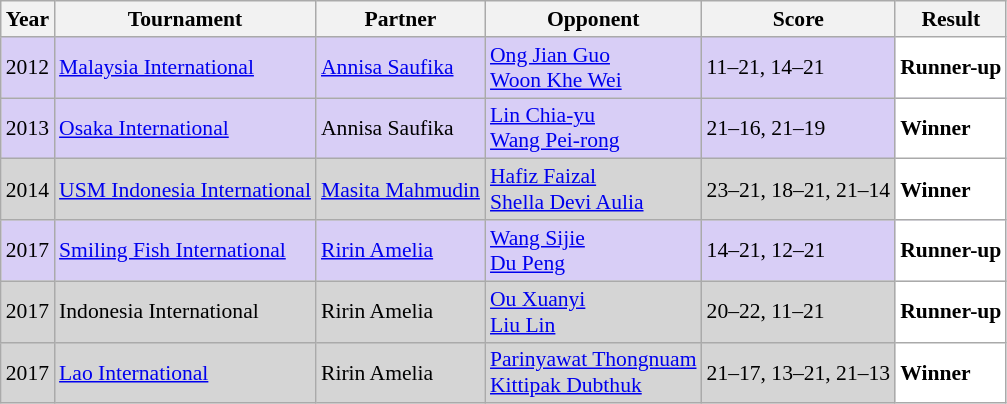<table class="sortable wikitable" style="font-size: 90%;">
<tr>
<th>Year</th>
<th>Tournament</th>
<th>Partner</th>
<th>Opponent</th>
<th>Score</th>
<th>Result</th>
</tr>
<tr style="background:#D8CEF6">
<td align="center">2012</td>
<td align="left"><a href='#'>Malaysia International</a></td>
<td align="left"> <a href='#'>Annisa Saufika</a></td>
<td align="left"> <a href='#'>Ong Jian Guo</a> <br>  <a href='#'>Woon Khe Wei</a></td>
<td align="left">11–21, 14–21</td>
<td style="text-align: left; background:white"> <strong>Runner-up</strong></td>
</tr>
<tr style="background:#D8CEF6">
<td align="center">2013</td>
<td align="left"><a href='#'>Osaka International</a></td>
<td align="left"> Annisa Saufika</td>
<td align="left"> <a href='#'>Lin Chia-yu</a> <br>  <a href='#'>Wang Pei-rong</a></td>
<td align="left">21–16, 21–19</td>
<td style="text-align: left; background:white"> <strong>Winner</strong></td>
</tr>
<tr style="background:#D5D5D5">
<td align="center">2014</td>
<td align="left"><a href='#'>USM Indonesia International</a></td>
<td align="left"> <a href='#'>Masita Mahmudin</a></td>
<td align="left"> <a href='#'>Hafiz Faizal</a> <br>  <a href='#'>Shella Devi Aulia</a></td>
<td align="left">23–21, 18–21, 21–14</td>
<td style="text-align: left; background:white"> <strong>Winner</strong></td>
</tr>
<tr style="background:#D8CEF6">
<td align="center">2017</td>
<td align="left"><a href='#'>Smiling Fish International</a></td>
<td align="left"> <a href='#'>Ririn Amelia</a></td>
<td align="left"> <a href='#'>Wang Sijie</a> <br>  <a href='#'>Du Peng</a></td>
<td align="left">14–21, 12–21</td>
<td style="text-align: left; background:white"> <strong>Runner-up</strong></td>
</tr>
<tr style="background:#D5D5D5">
<td align="center">2017</td>
<td align="left">Indonesia International</td>
<td align="left"> Ririn Amelia</td>
<td align="left"> <a href='#'>Ou Xuanyi</a> <br>  <a href='#'>Liu Lin</a></td>
<td align="left">20–22, 11–21</td>
<td style="text-align: left; background:white"> <strong>Runner-up</strong></td>
</tr>
<tr style="background:#D5D5D5">
<td align="center">2017</td>
<td align="left"><a href='#'>Lao International</a></td>
<td align="left"> Ririn Amelia</td>
<td align="left"> <a href='#'>Parinyawat Thongnuam</a> <br>  <a href='#'>Kittipak Dubthuk</a></td>
<td align="left">21–17, 13–21, 21–13</td>
<td style="text-align:left; background:white"> <strong>Winner</strong></td>
</tr>
</table>
